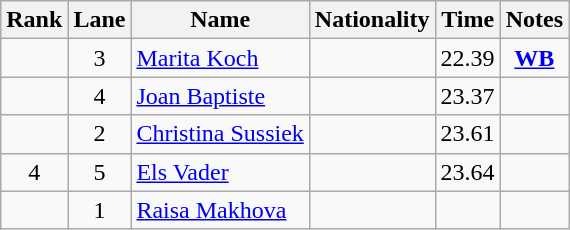<table class="wikitable sortable" style="text-align:center">
<tr>
<th>Rank</th>
<th>Lane</th>
<th>Name</th>
<th>Nationality</th>
<th>Time</th>
<th>Notes</th>
</tr>
<tr>
<td></td>
<td>3</td>
<td align="left"><a href='#'>Marita Koch</a></td>
<td align=left></td>
<td>22.39</td>
<td><strong><a href='#'>WB</a></strong></td>
</tr>
<tr>
<td></td>
<td>4</td>
<td align="left"><a href='#'>Joan Baptiste</a></td>
<td align=left></td>
<td>23.37</td>
<td></td>
</tr>
<tr>
<td></td>
<td>2</td>
<td align="left"><a href='#'>Christina Sussiek</a></td>
<td align=left></td>
<td>23.61</td>
<td></td>
</tr>
<tr>
<td>4</td>
<td>5</td>
<td align="left"><a href='#'>Els Vader</a></td>
<td align=left></td>
<td>23.64</td>
<td></td>
</tr>
<tr>
<td></td>
<td>1</td>
<td align="left"><a href='#'>Raisa Makhova</a></td>
<td align=left></td>
<td></td>
<td></td>
</tr>
</table>
